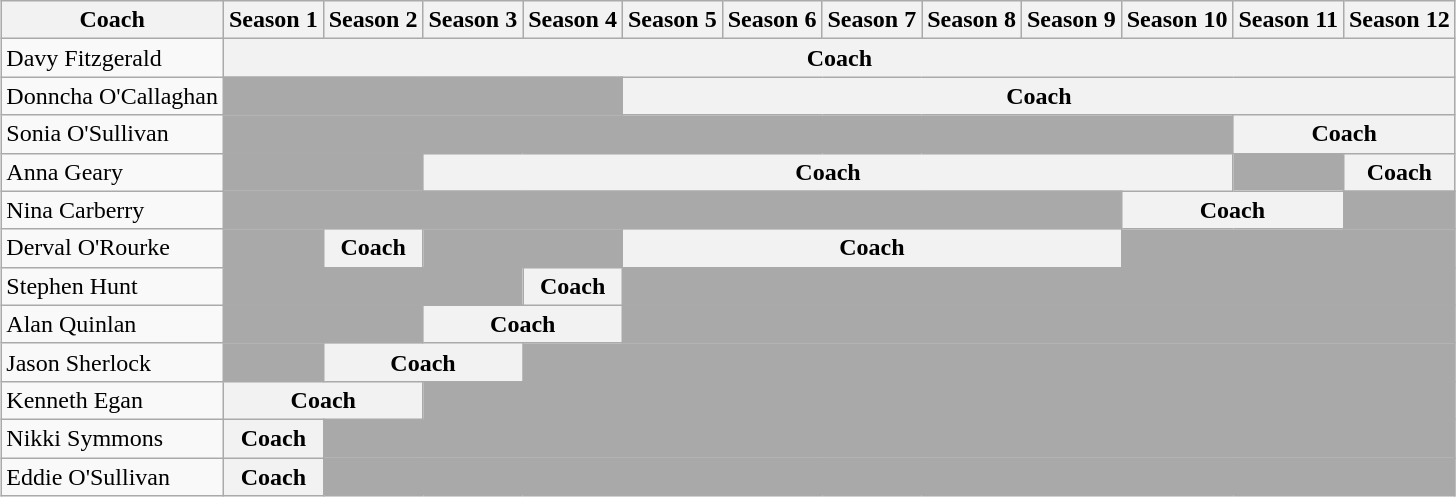<table class="wikitable sortable" style="margin: auto; text-align:">
<tr>
<th>Coach</th>
<th>Season 1</th>
<th>Season 2</th>
<th>Season 3</th>
<th>Season 4</th>
<th>Season 5</th>
<th>Season 6</th>
<th>Season 7</th>
<th>Season 8</th>
<th>Season 9</th>
<th>Season 10</th>
<th>Season 11</th>
<th>Season 12</th>
</tr>
<tr>
<td>Davy Fitzgerald</td>
<th colspan="12"><strong>Coach</strong></th>
</tr>
<tr>
<td>Donncha O'Callaghan</td>
<td colspan="4" bgcolor="darkgray"></td>
<th colspan="8">Coach</th>
</tr>
<tr>
<td>Sonia O'Sullivan</td>
<td colspan="10" bgcolor="darkgray"></td>
<th colspan="2">Coach</th>
</tr>
<tr>
<td>Anna Geary</td>
<td colspan="2" bgcolor="darkgray"></td>
<th colspan="8">Coach</th>
<td colspan="1" bgcolor="darkgray"></td>
<th>Coach</th>
</tr>
<tr>
<td>Nina Carberry</td>
<td colspan="9" bgcolor="darkgray"></td>
<th colspan="2">Coach</th>
<td colspan="1" bgcolor="darkgray"></td>
</tr>
<tr>
<td>Derval O'Rourke</td>
<td colspan="1" bgcolor="darkgray"></td>
<th>Coach</th>
<td colspan="2" bgcolor="darkgray"></td>
<th colspan="5">Coach</th>
<td colspan="3" bgcolor="darkgray"></td>
</tr>
<tr>
<td>Stephen Hunt</td>
<td colspan="3" bgcolor="darkgray"></td>
<th>Coach</th>
<td colspan="8" bgcolor="darkgray"></td>
</tr>
<tr>
<td>Alan Quinlan</td>
<td colspan="2" bgcolor="darkgray"></td>
<th colspan="2">Coach</th>
<td colspan="8" bgcolor="darkgray"></td>
</tr>
<tr>
<td>Jason Sherlock</td>
<td colspan="1" bgcolor="darkgray"></td>
<th colspan="2">Coach</th>
<td colspan="9" bgcolor="darkgray"></td>
</tr>
<tr>
<td>Kenneth Egan</td>
<th colspan="2">Coach</th>
<td colspan="10" bgcolor="darkgray"></td>
</tr>
<tr>
<td>Nikki Symmons</td>
<th>Coach</th>
<td colspan="11" bgcolor="darkgray"></td>
</tr>
<tr>
<td>Eddie O'Sullivan</td>
<th>Coach</th>
<td colspan="11" bgcolor="darkgray"></td>
</tr>
</table>
